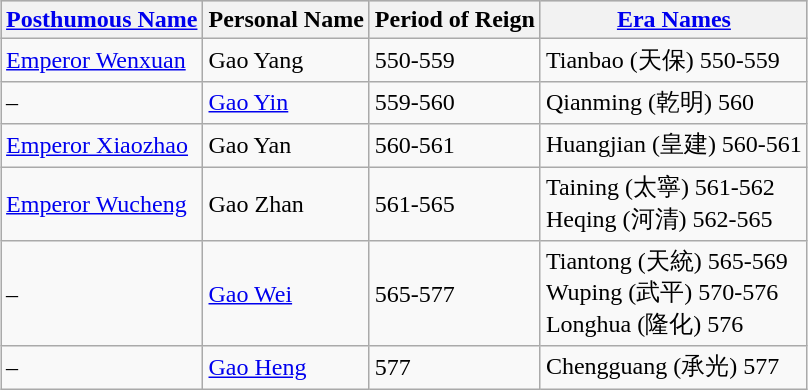<table class="wikitable" style="margin-left: auto; margin-right: auto; border: none;">
<tr bgcolor="#CCCCCC">
<th><a href='#'>Posthumous Name</a></th>
<th>Personal Name</th>
<th>Period of Reign</th>
<th><a href='#'>Era Names</a></th>
</tr>
<tr>
<td><a href='#'>Emperor Wenxuan</a></td>
<td>Gao Yang</td>
<td>550-559</td>
<td>Tianbao (天保) 550-559</td>
</tr>
<tr>
<td>–</td>
<td><a href='#'>Gao Yin</a></td>
<td>559-560</td>
<td>Qianming (乾明) 560</td>
</tr>
<tr>
<td><a href='#'>Emperor Xiaozhao</a></td>
<td>Gao Yan</td>
<td>560-561</td>
<td>Huangjian (皇建) 560-561</td>
</tr>
<tr>
<td><a href='#'>Emperor Wucheng</a></td>
<td>Gao Zhan</td>
<td>561-565</td>
<td>Taining (太寧) 561-562<br>Heqing (河清) 562-565</td>
</tr>
<tr>
<td>–</td>
<td><a href='#'>Gao Wei</a></td>
<td>565-577</td>
<td>Tiantong (天統) 565-569<br>Wuping (武平) 570-576<br>Longhua (隆化) 576</td>
</tr>
<tr>
<td>–</td>
<td><a href='#'>Gao Heng</a></td>
<td>577</td>
<td>Chengguang (承光) 577</td>
</tr>
<tr>
</tr>
</table>
